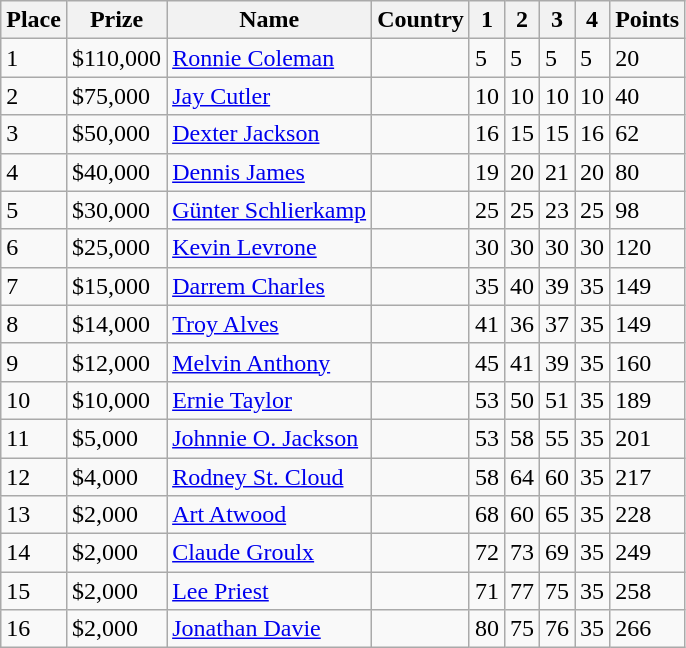<table class="wikitable">
<tr>
<th>Place</th>
<th>Prize</th>
<th>Name</th>
<th>Country</th>
<th>1</th>
<th>2</th>
<th>3</th>
<th>4</th>
<th>Points</th>
</tr>
<tr>
<td>1</td>
<td>$110,000</td>
<td><a href='#'>Ronnie Coleman </a></td>
<td></td>
<td>5</td>
<td>5</td>
<td>5</td>
<td>5</td>
<td>20</td>
</tr>
<tr>
<td>2</td>
<td>$75,000</td>
<td><a href='#'>Jay Cutler</a></td>
<td></td>
<td>10</td>
<td>10</td>
<td>10</td>
<td>10</td>
<td>40</td>
</tr>
<tr>
<td>3</td>
<td>$50,000</td>
<td><a href='#'>Dexter Jackson</a></td>
<td></td>
<td>16</td>
<td>15</td>
<td>15</td>
<td>16</td>
<td>62</td>
</tr>
<tr>
<td>4</td>
<td>$40,000</td>
<td><a href='#'>Dennis James</a></td>
<td></td>
<td>19</td>
<td>20</td>
<td>21</td>
<td>20</td>
<td>80</td>
</tr>
<tr>
<td>5</td>
<td>$30,000</td>
<td><a href='#'>Günter Schlierkamp</a></td>
<td></td>
<td>25</td>
<td>25</td>
<td>23</td>
<td>25</td>
<td>98</td>
</tr>
<tr>
<td>6</td>
<td>$25,000</td>
<td><a href='#'>Kevin Levrone</a></td>
<td></td>
<td>30</td>
<td>30</td>
<td>30</td>
<td>30</td>
<td>120</td>
</tr>
<tr>
<td>7</td>
<td>$15,000</td>
<td><a href='#'>Darrem Charles</a></td>
<td></td>
<td>35</td>
<td>40</td>
<td>39</td>
<td>35</td>
<td>149</td>
</tr>
<tr>
<td>8</td>
<td>$14,000</td>
<td><a href='#'>Troy Alves</a></td>
<td></td>
<td>41</td>
<td>36</td>
<td>37</td>
<td>35</td>
<td>149</td>
</tr>
<tr>
<td>9</td>
<td>$12,000</td>
<td><a href='#'>Melvin Anthony</a></td>
<td></td>
<td>45</td>
<td>41</td>
<td>39</td>
<td>35</td>
<td>160</td>
</tr>
<tr>
<td>10</td>
<td>$10,000</td>
<td><a href='#'>Ernie Taylor</a></td>
<td></td>
<td>53</td>
<td>50</td>
<td>51</td>
<td>35</td>
<td>189</td>
</tr>
<tr>
<td>11</td>
<td>$5,000</td>
<td><a href='#'>Johnnie O. Jackson</a></td>
<td></td>
<td>53</td>
<td>58</td>
<td>55</td>
<td>35</td>
<td>201</td>
</tr>
<tr>
<td>12</td>
<td>$4,000</td>
<td><a href='#'>Rodney St. Cloud</a></td>
<td></td>
<td>58</td>
<td>64</td>
<td>60</td>
<td>35</td>
<td>217</td>
</tr>
<tr>
<td>13</td>
<td>$2,000</td>
<td><a href='#'>Art Atwood</a></td>
<td></td>
<td>68</td>
<td>60</td>
<td>65</td>
<td>35</td>
<td>228</td>
</tr>
<tr>
<td>14</td>
<td>$2,000</td>
<td><a href='#'>Claude Groulx</a></td>
<td></td>
<td>72</td>
<td>73</td>
<td>69</td>
<td>35</td>
<td>249</td>
</tr>
<tr>
<td>15</td>
<td>$2,000</td>
<td><a href='#'>Lee Priest</a></td>
<td></td>
<td>71</td>
<td>77</td>
<td>75</td>
<td>35</td>
<td>258</td>
</tr>
<tr>
<td>16</td>
<td>$2,000</td>
<td><a href='#'>Jonathan Davie</a></td>
<td></td>
<td>80</td>
<td>75</td>
<td>76</td>
<td>35</td>
<td>266</td>
</tr>
</table>
